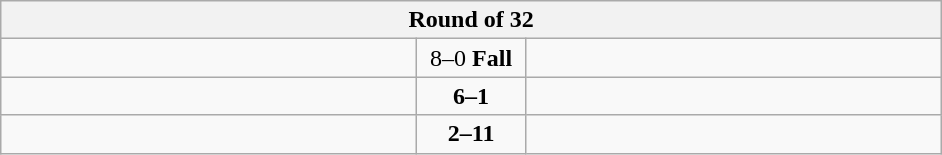<table class="wikitable" style="text-align: center;">
<tr>
<th colspan=3>Round of 32</th>
</tr>
<tr>
<td align=left width="270"><strong></strong></td>
<td align=center width="65">8–0 <strong>Fall</strong></td>
<td align=left width="270"></td>
</tr>
<tr>
<td align=left><strong></strong></td>
<td align=center><strong>6–1</strong></td>
<td align=left></td>
</tr>
<tr>
<td align=left></td>
<td align=center><strong>2–11</strong></td>
<td align=left><strong></strong></td>
</tr>
</table>
